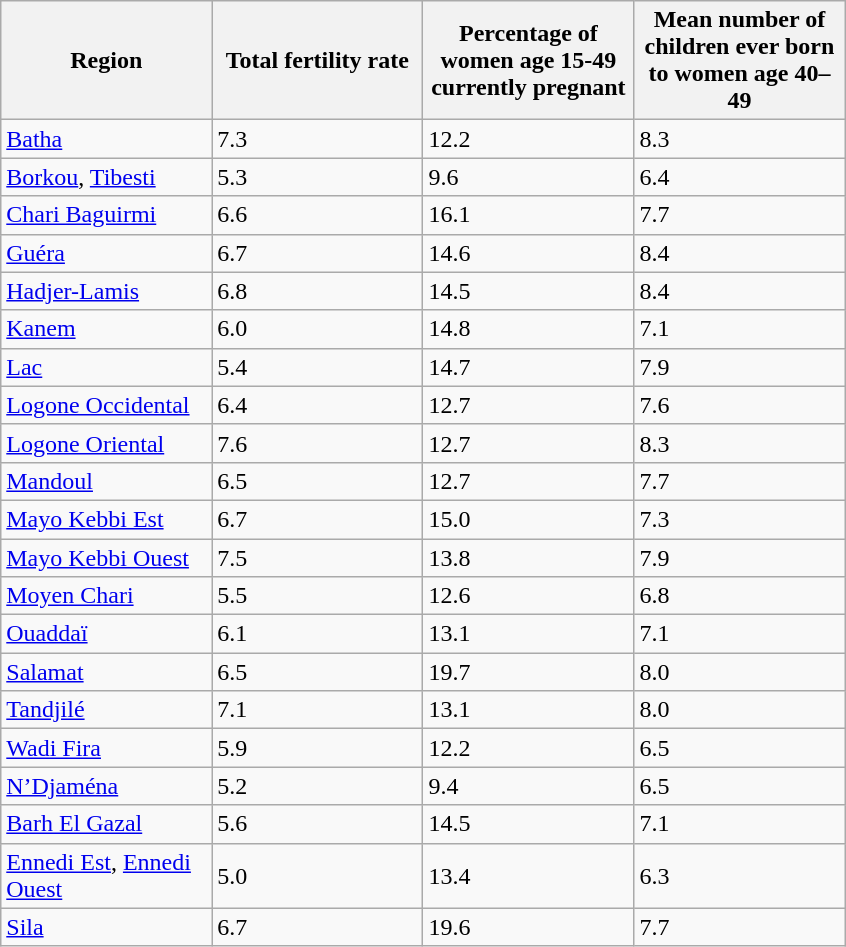<table class="wikitable sortable">
<tr>
<th style="width:100pt;">Region</th>
<th style="width:100pt;">Total fertility rate</th>
<th style="width:100pt;">Percentage of women age 15-49 currently pregnant</th>
<th style="width:100pt;">Mean number of children ever born to women age 40–49</th>
</tr>
<tr>
<td><a href='#'>Batha</a></td>
<td>7.3</td>
<td>12.2</td>
<td>8.3</td>
</tr>
<tr>
<td><a href='#'>Borkou</a>, <a href='#'>Tibesti</a></td>
<td>5.3</td>
<td>9.6</td>
<td>6.4</td>
</tr>
<tr>
<td><a href='#'>Chari Baguirmi</a></td>
<td>6.6</td>
<td>16.1</td>
<td>7.7</td>
</tr>
<tr>
<td><a href='#'>Guéra</a></td>
<td>6.7</td>
<td>14.6</td>
<td>8.4</td>
</tr>
<tr>
<td><a href='#'>Hadjer-Lamis</a></td>
<td>6.8</td>
<td>14.5</td>
<td>8.4</td>
</tr>
<tr>
<td><a href='#'>Kanem</a></td>
<td>6.0</td>
<td>14.8</td>
<td>7.1</td>
</tr>
<tr>
<td><a href='#'>Lac</a></td>
<td>5.4</td>
<td>14.7</td>
<td>7.9</td>
</tr>
<tr>
<td><a href='#'>Logone Occidental</a></td>
<td>6.4</td>
<td>12.7</td>
<td>7.6</td>
</tr>
<tr>
<td><a href='#'>Logone Oriental</a></td>
<td>7.6</td>
<td>12.7</td>
<td>8.3</td>
</tr>
<tr>
<td><a href='#'>Mandoul</a></td>
<td>6.5</td>
<td>12.7</td>
<td>7.7</td>
</tr>
<tr>
<td><a href='#'>Mayo Kebbi Est</a></td>
<td>6.7</td>
<td>15.0</td>
<td>7.3</td>
</tr>
<tr>
<td><a href='#'>Mayo Kebbi Ouest</a></td>
<td>7.5</td>
<td>13.8</td>
<td>7.9</td>
</tr>
<tr>
<td><a href='#'>Moyen Chari</a></td>
<td>5.5</td>
<td>12.6</td>
<td>6.8</td>
</tr>
<tr>
<td><a href='#'>Ouaddaï</a></td>
<td>6.1</td>
<td>13.1</td>
<td>7.1</td>
</tr>
<tr>
<td><a href='#'>Salamat</a></td>
<td>6.5</td>
<td>19.7</td>
<td>8.0</td>
</tr>
<tr>
<td><a href='#'>Tandjilé</a></td>
<td>7.1</td>
<td>13.1</td>
<td>8.0</td>
</tr>
<tr>
<td><a href='#'>Wadi Fira</a></td>
<td>5.9</td>
<td>12.2</td>
<td>6.5</td>
</tr>
<tr>
<td><a href='#'>N’Djaména</a></td>
<td>5.2</td>
<td>9.4</td>
<td>6.5</td>
</tr>
<tr>
<td><a href='#'>Barh El Gazal</a></td>
<td>5.6</td>
<td>14.5</td>
<td>7.1</td>
</tr>
<tr>
<td><a href='#'>Ennedi Est</a>, <a href='#'>Ennedi Ouest</a></td>
<td>5.0</td>
<td>13.4</td>
<td>6.3</td>
</tr>
<tr>
<td><a href='#'>Sila</a></td>
<td>6.7</td>
<td>19.6</td>
<td>7.7</td>
</tr>
</table>
